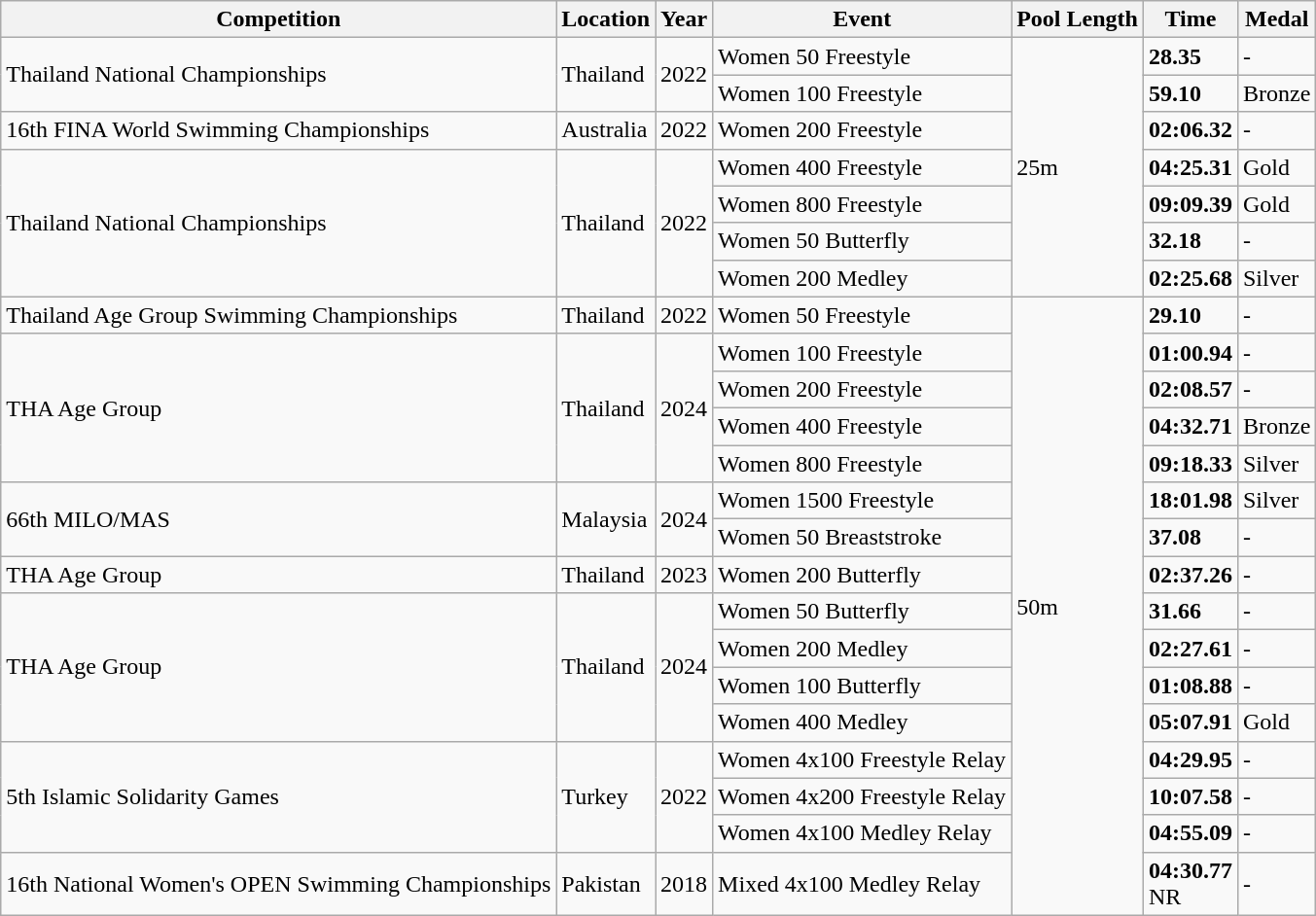<table class="wikitable">
<tr>
<th>Competition</th>
<th>Location</th>
<th>Year</th>
<th>Event</th>
<th>Pool Length</th>
<th>Time</th>
<th>Medal</th>
</tr>
<tr>
<td rowspan="2">Thailand National Championships</td>
<td rowspan="2">Thailand</td>
<td rowspan="2">2022</td>
<td>Women 50 Freestyle</td>
<td rowspan="7">25m</td>
<td><strong>28.35</strong></td>
<td>-</td>
</tr>
<tr>
<td>Women 100 Freestyle</td>
<td><strong>59.10</strong></td>
<td>Bronze</td>
</tr>
<tr>
<td>16th FINA World Swimming Championships</td>
<td>Australia</td>
<td>2022</td>
<td>Women 200 Freestyle</td>
<td><strong>02:06.32</strong></td>
<td>-</td>
</tr>
<tr>
<td rowspan="4">Thailand National Championships</td>
<td rowspan="4">Thailand</td>
<td rowspan="4">2022</td>
<td>Women 400 Freestyle</td>
<td><strong>04:25.31</strong></td>
<td>Gold</td>
</tr>
<tr>
<td>Women 800 Freestyle</td>
<td><strong>09:09.39</strong></td>
<td>Gold</td>
</tr>
<tr>
<td>Women 50 Butterfly</td>
<td><strong>32.18</strong></td>
<td>-</td>
</tr>
<tr>
<td>Women 200 Medley</td>
<td><strong>02:25.68</strong></td>
<td>Silver</td>
</tr>
<tr>
<td>Thailand Age Group Swimming Championships</td>
<td>Thailand</td>
<td>2022</td>
<td>Women 50 Freestyle</td>
<td rowspan="16">50m</td>
<td><strong>29.10</strong></td>
<td>-</td>
</tr>
<tr>
<td rowspan="4">THA Age Group</td>
<td rowspan="4">Thailand</td>
<td rowspan="4">2024</td>
<td>Women 100 Freestyle</td>
<td><strong>01:00.94</strong></td>
<td>-</td>
</tr>
<tr>
<td>Women 200 Freestyle</td>
<td><strong>02:08.57</strong></td>
<td>-</td>
</tr>
<tr>
<td>Women 400 Freestyle</td>
<td><strong>04:32.71</strong></td>
<td>Bronze</td>
</tr>
<tr>
<td>Women 800 Freestyle</td>
<td><strong>09:18.33</strong></td>
<td>Silver</td>
</tr>
<tr>
<td rowspan="2">66th MILO/MAS</td>
<td rowspan="2">Malaysia</td>
<td rowspan="2">2024</td>
<td>Women 1500 Freestyle</td>
<td><strong>18:01.98</strong></td>
<td>Silver</td>
</tr>
<tr>
<td>Women 50 Breaststroke</td>
<td><strong>37.08</strong></td>
<td>-</td>
</tr>
<tr>
<td>THA Age Group</td>
<td>Thailand</td>
<td>2023</td>
<td>Women 200 Butterfly</td>
<td><strong>02:37.26</strong></td>
<td>-</td>
</tr>
<tr>
<td rowspan="4">THA Age Group</td>
<td rowspan="4">Thailand</td>
<td rowspan="4">2024</td>
<td>Women 50 Butterfly</td>
<td><strong>31.66</strong></td>
<td>-</td>
</tr>
<tr>
<td>Women 200 Medley</td>
<td><strong>02:27.61</strong></td>
<td>-</td>
</tr>
<tr>
<td>Women 100 Butterfly</td>
<td><strong>01:08.88</strong></td>
<td>-</td>
</tr>
<tr>
<td>Women 400 Medley</td>
<td><strong>05:07.91</strong></td>
<td>Gold</td>
</tr>
<tr>
<td rowspan="3">5th Islamic Solidarity Games</td>
<td rowspan="3">Turkey</td>
<td rowspan="3">2022</td>
<td>Women 4x100 Freestyle Relay</td>
<td><strong>04:29.95</strong></td>
<td>-</td>
</tr>
<tr>
<td>Women 4x200 Freestyle Relay</td>
<td><strong>10:07.58</strong></td>
<td>-</td>
</tr>
<tr>
<td>Women 4x100 Medley Relay</td>
<td><strong>04:55.09</strong></td>
<td>-</td>
</tr>
<tr>
<td>16th National Women's OPEN Swimming Championships</td>
<td>Pakistan</td>
<td>2018</td>
<td>Mixed 4x100 Medley Relay</td>
<td><strong>04:30.77</strong><br>NR</td>
<td>-</td>
</tr>
</table>
